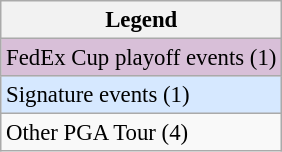<table class="wikitable" style="font-size:95%;">
<tr>
<th>Legend</th>
</tr>
<tr style="background:#D8BFD8;">
<td>FedEx Cup playoff events (1)</td>
</tr>
<tr style="background:#D6E8FF;">
<td>Signature events (1)</td>
</tr>
<tr>
<td>Other PGA Tour (4)</td>
</tr>
</table>
